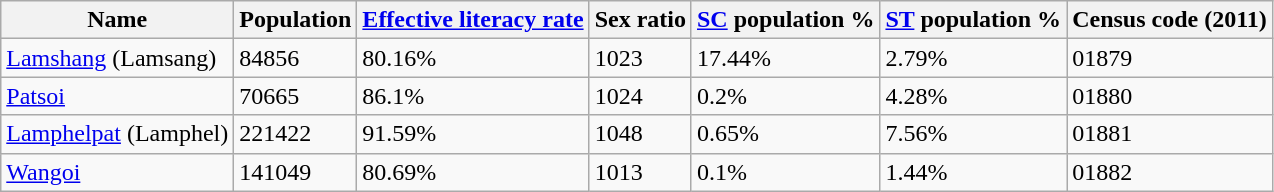<table class="wikitable sortable">
<tr>
<th>Name</th>
<th>Population</th>
<th><a href='#'>Effective literacy rate</a></th>
<th>Sex ratio</th>
<th><a href='#'>SC</a> population %</th>
<th><a href='#'>ST</a> population %</th>
<th>Census code (2011)</th>
</tr>
<tr>
<td><a href='#'>Lamshang</a> (Lamsang)</td>
<td>84856</td>
<td>80.16%</td>
<td>1023</td>
<td>17.44%</td>
<td>2.79%</td>
<td>01879</td>
</tr>
<tr>
<td><a href='#'>Patsoi</a></td>
<td>70665</td>
<td>86.1%</td>
<td>1024</td>
<td>0.2%</td>
<td>4.28%</td>
<td>01880</td>
</tr>
<tr>
<td><a href='#'>Lamphelpat</a> (Lamphel)</td>
<td>221422</td>
<td>91.59%</td>
<td>1048</td>
<td>0.65%</td>
<td>7.56%</td>
<td>01881</td>
</tr>
<tr>
<td><a href='#'>Wangoi</a></td>
<td>141049</td>
<td>80.69%</td>
<td>1013</td>
<td>0.1%</td>
<td>1.44%</td>
<td>01882</td>
</tr>
</table>
